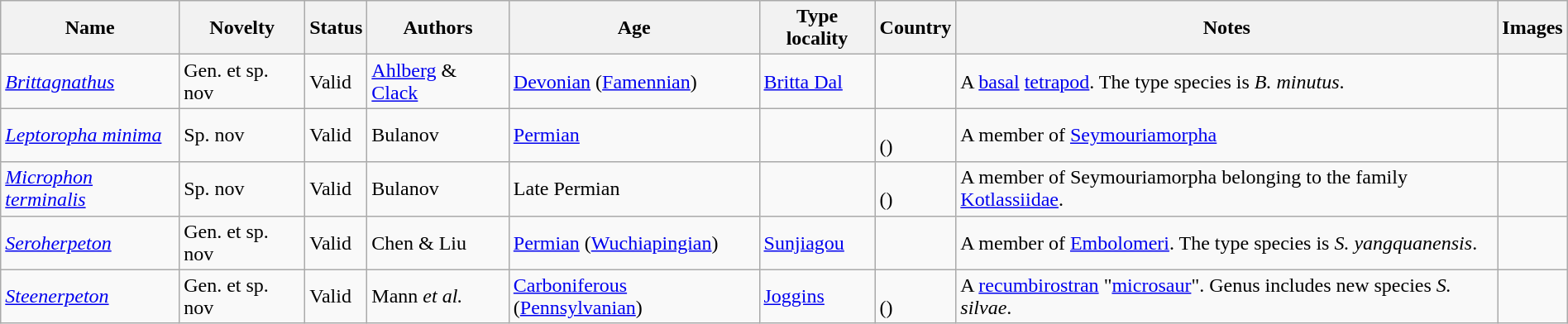<table class="wikitable sortable" style="margin:auto; width:100%;">
<tr>
<th>Name</th>
<th>Novelty</th>
<th>Status</th>
<th>Authors</th>
<th>Age</th>
<th>Type locality</th>
<th>Country</th>
<th>Notes</th>
<th>Images</th>
</tr>
<tr>
<td><em><a href='#'>Brittagnathus</a></em></td>
<td>Gen. et sp. nov</td>
<td>Valid</td>
<td><a href='#'>Ahlberg</a> & <a href='#'>Clack</a></td>
<td><a href='#'>Devonian</a> (<a href='#'>Famennian</a>)</td>
<td><a href='#'>Britta Dal</a></td>
<td></td>
<td>A <a href='#'>basal</a> <a href='#'>tetrapod</a>. The type species is <em>B. minutus</em>.</td>
<td></td>
</tr>
<tr>
<td><em><a href='#'>Leptoropha minima</a></em></td>
<td>Sp. nov</td>
<td>Valid</td>
<td>Bulanov</td>
<td><a href='#'>Permian</a></td>
<td></td>
<td><br>()</td>
<td>A member of <a href='#'>Seymouriamorpha</a></td>
<td></td>
</tr>
<tr>
<td><em><a href='#'>Microphon terminalis</a></em></td>
<td>Sp. nov</td>
<td>Valid</td>
<td>Bulanov</td>
<td>Late Permian</td>
<td></td>
<td><br>()</td>
<td>A member of Seymouriamorpha belonging to the family <a href='#'>Kotlassiidae</a>.</td>
<td></td>
</tr>
<tr>
<td><em><a href='#'>Seroherpeton</a></em></td>
<td>Gen. et sp. nov</td>
<td>Valid</td>
<td>Chen & Liu</td>
<td><a href='#'>Permian</a> (<a href='#'>Wuchiapingian</a>)</td>
<td><a href='#'>Sunjiagou</a></td>
<td></td>
<td>A member of <a href='#'>Embolomeri</a>. The type species is <em>S. yangquanensis</em>.</td>
<td></td>
</tr>
<tr>
<td><em><a href='#'>Steenerpeton</a></em></td>
<td>Gen. et sp. nov</td>
<td>Valid</td>
<td>Mann <em>et al.</em></td>
<td><a href='#'>Carboniferous</a> (<a href='#'>Pennsylvanian</a>)</td>
<td><a href='#'>Joggins</a></td>
<td><br>()</td>
<td>A <a href='#'>recumbirostran</a> "<a href='#'>microsaur</a>". Genus includes new species <em>S. silvae</em>.</td>
<td></td>
</tr>
</table>
